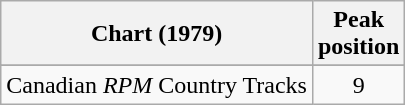<table class="wikitable sortable">
<tr>
<th align="left">Chart (1979)</th>
<th align="center">Peak<br>position</th>
</tr>
<tr>
</tr>
<tr>
<td align="left">Canadian <em>RPM</em> Country Tracks</td>
<td align="center">9</td>
</tr>
</table>
